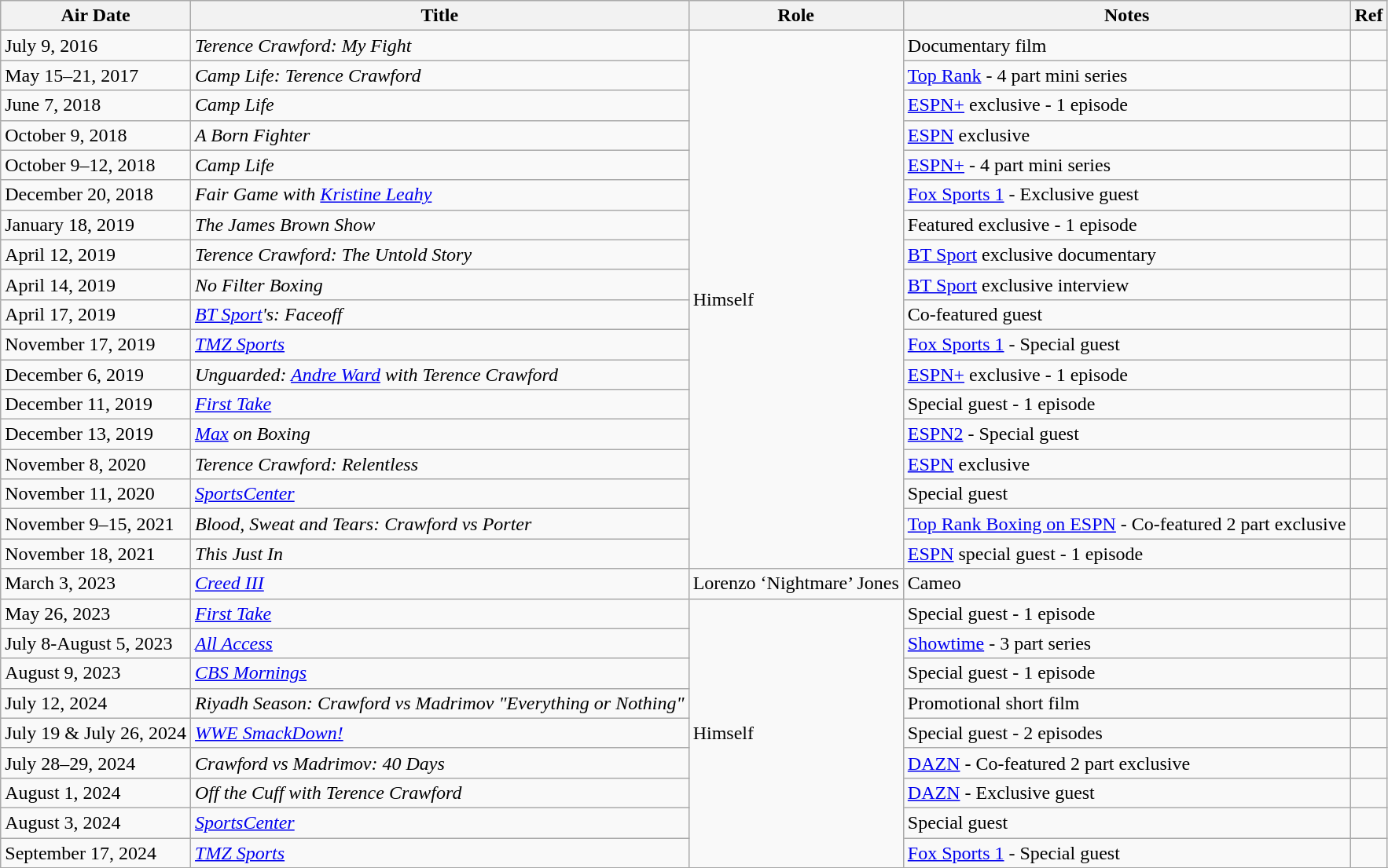<table class="wikitable">
<tr>
<th>Air Date</th>
<th>Title</th>
<th>Role</th>
<th>Notes</th>
<th>Ref</th>
</tr>
<tr>
<td>July 9, 2016</td>
<td><em>Terence Crawford: My Fight</em></td>
<td rowspan="18">Himself</td>
<td>Documentary film</td>
<td></td>
</tr>
<tr>
<td>May 15–21, 2017</td>
<td><em>Camp Life: Terence Crawford</em></td>
<td><a href='#'>Top Rank</a> - 4 part mini series</td>
<td></td>
</tr>
<tr>
<td>June 7, 2018</td>
<td><em>Camp Life</em></td>
<td><a href='#'>ESPN+</a> exclusive - 1 episode</td>
<td></td>
</tr>
<tr>
<td>October 9, 2018</td>
<td><em>A Born Fighter</em></td>
<td><a href='#'>ESPN</a> exclusive</td>
<td></td>
</tr>
<tr>
<td>October 9–12, 2018</td>
<td><em>Camp Life</em></td>
<td><a href='#'>ESPN+</a> - 4 part mini series</td>
<td></td>
</tr>
<tr>
<td>December 20, 2018</td>
<td><em>Fair Game with <a href='#'>Kristine Leahy</a></em></td>
<td><a href='#'>Fox Sports 1</a> - Exclusive guest</td>
<td></td>
</tr>
<tr>
<td>January 18, 2019</td>
<td><em>The James Brown Show</em></td>
<td>Featured exclusive - 1 episode</td>
<td></td>
</tr>
<tr>
<td>April 12, 2019</td>
<td><em>Terence Crawford: The Untold Story</em></td>
<td><a href='#'>BT Sport</a> exclusive documentary</td>
<td></td>
</tr>
<tr>
<td>April 14, 2019</td>
<td><em>No Filter Boxing</em></td>
<td><a href='#'>BT Sport</a> exclusive interview</td>
<td></td>
</tr>
<tr>
<td>April 17, 2019</td>
<td><em><a href='#'>BT Sport</a>'s: Faceoff</em></td>
<td>Co-featured guest</td>
<td></td>
</tr>
<tr>
<td>November 17, 2019</td>
<td><em><a href='#'>TMZ Sports</a></em></td>
<td><a href='#'>Fox Sports 1</a> - Special guest</td>
<td></td>
</tr>
<tr>
<td>December 6, 2019</td>
<td><em>Unguarded: <a href='#'>Andre Ward</a> with Terence Crawford</em></td>
<td><a href='#'>ESPN+</a> exclusive - 1 episode</td>
<td></td>
</tr>
<tr>
<td>December 11, 2019</td>
<td><em><a href='#'>First Take</a></em></td>
<td>Special guest - 1 episode</td>
<td></td>
</tr>
<tr>
<td>December 13, 2019</td>
<td><em><a href='#'>Max</a> on Boxing</em></td>
<td><a href='#'>ESPN2</a> - Special guest</td>
<td></td>
</tr>
<tr>
<td>November 8, 2020</td>
<td><em>Terence Crawford: Relentless</em></td>
<td><a href='#'>ESPN</a> exclusive</td>
<td></td>
</tr>
<tr>
<td>November 11, 2020</td>
<td><em><a href='#'>SportsCenter</a></em></td>
<td>Special guest</td>
<td></td>
</tr>
<tr>
<td>November 9–15, 2021</td>
<td><em>Blood, Sweat and Tears: Crawford vs Porter</em></td>
<td><a href='#'>Top Rank Boxing on ESPN</a> - Co-featured 2 part exclusive</td>
<td></td>
</tr>
<tr>
<td>November 18, 2021</td>
<td><em>This Just In</em></td>
<td><a href='#'>ESPN</a> special guest - 1 episode</td>
<td></td>
</tr>
<tr>
<td>March 3, 2023</td>
<td><em><a href='#'>Creed III</a></em></td>
<td>Lorenzo ‘Nightmare’ Jones</td>
<td>Cameo</td>
<td></td>
</tr>
<tr>
<td>May 26, 2023</td>
<td><em><a href='#'>First Take</a></em></td>
<td rowspan="9">Himself</td>
<td>Special guest - 1 episode</td>
<td></td>
</tr>
<tr>
<td>July 8-August 5, 2023</td>
<td><em><a href='#'>All Access</a></em></td>
<td><a href='#'>Showtime</a> - 3 part series</td>
<td></td>
</tr>
<tr>
<td>August 9, 2023</td>
<td><em><a href='#'>CBS Mornings</a></em></td>
<td>Special guest - 1 episode</td>
<td></td>
</tr>
<tr>
<td>July 12, 2024</td>
<td><em>Riyadh Season: Crawford vs Madrimov "Everything or Nothing"</em></td>
<td>Promotional short film</td>
<td></td>
</tr>
<tr>
<td>July 19 & July 26, 2024</td>
<td><em><a href='#'>WWE SmackDown!</a></em></td>
<td>Special guest - 2 episodes</td>
<td></td>
</tr>
<tr>
<td>July 28–29, 2024</td>
<td><em>Crawford vs Madrimov: 40 Days</em></td>
<td><a href='#'>DAZN</a> - Co-featured 2 part exclusive</td>
<td></td>
</tr>
<tr>
<td>August 1, 2024</td>
<td><em>Off the Cuff with Terence Crawford</em></td>
<td><a href='#'>DAZN</a> - Exclusive guest</td>
<td></td>
</tr>
<tr>
<td>August 3, 2024</td>
<td><em><a href='#'>SportsCenter</a></em></td>
<td>Special guest</td>
<td></td>
</tr>
<tr>
<td>September 17, 2024</td>
<td><em><a href='#'>TMZ Sports</a></em></td>
<td><a href='#'>Fox Sports 1</a> - Special guest</td>
<td></td>
</tr>
<tr>
</tr>
</table>
